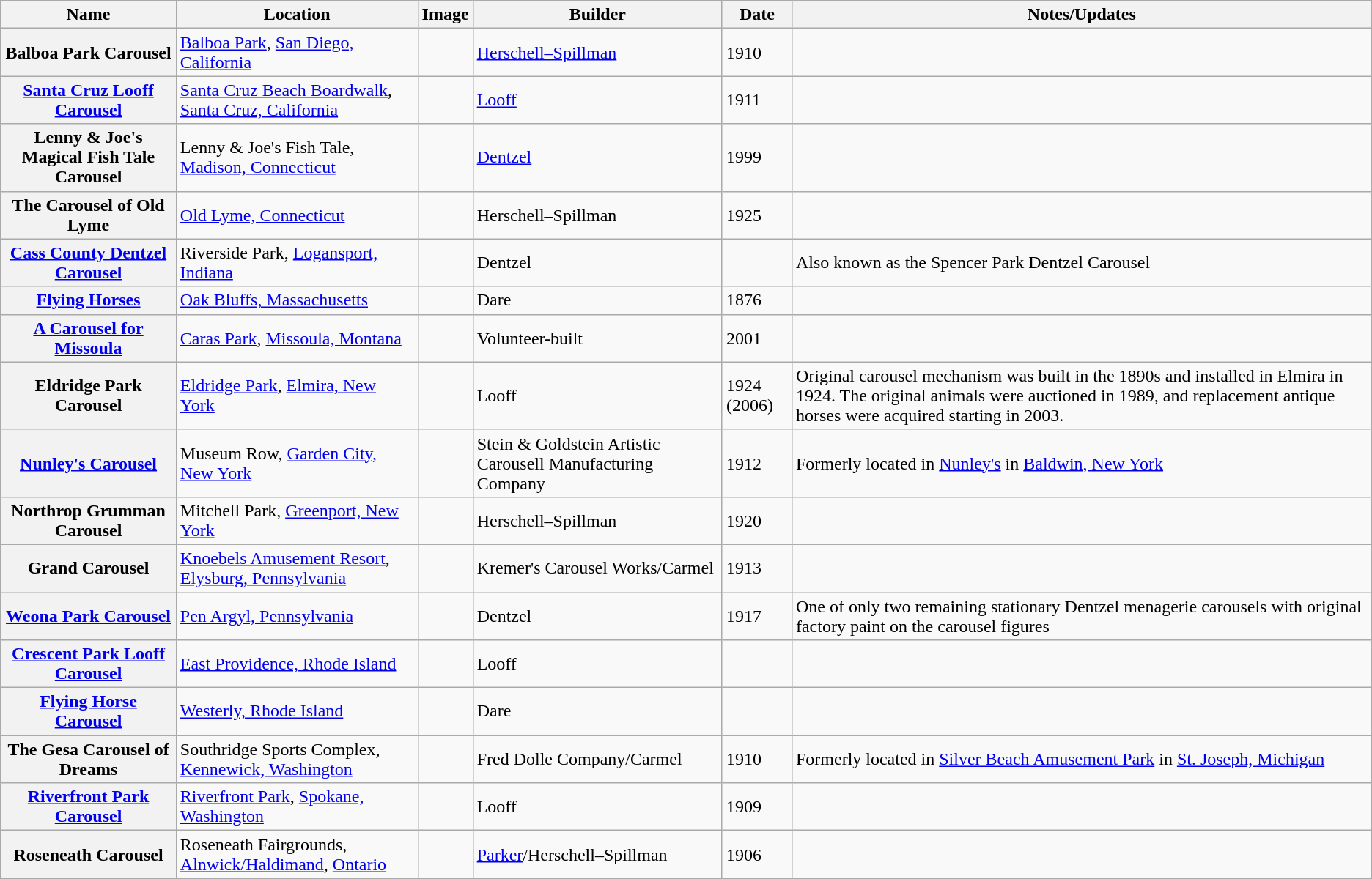<table class="wikitable sortable">
<tr>
<th>Name</th>
<th>Location</th>
<th class=unsortable>Image</th>
<th>Builder</th>
<th>Date</th>
<th class=unsortable>Notes/Updates</th>
</tr>
<tr>
<th>Balboa Park Carousel</th>
<td><a href='#'>Balboa Park</a>, <a href='#'>San Diego, California</a></td>
<td></td>
<td><a href='#'>Herschell–Spillman</a></td>
<td>1910</td>
<td></td>
</tr>
<tr>
<th><a href='#'>Santa Cruz Looff Carousel</a></th>
<td><a href='#'>Santa Cruz Beach Boardwalk</a>, <a href='#'>Santa Cruz, California</a></td>
<td></td>
<td><a href='#'>Looff</a></td>
<td>1911</td>
<td></td>
</tr>
<tr>
<th>Lenny & Joe's Magical Fish Tale Carousel</th>
<td>Lenny & Joe's Fish Tale, <a href='#'>Madison, Connecticut</a></td>
<td></td>
<td><a href='#'>Dentzel</a></td>
<td>1999</td>
<td></td>
</tr>
<tr>
<th>The Carousel of Old Lyme</th>
<td><a href='#'>Old Lyme, Connecticut</a></td>
<td></td>
<td>Herschell–Spillman</td>
<td>1925</td>
<td></td>
</tr>
<tr>
<th><a href='#'>Cass County Dentzel Carousel</a></th>
<td>Riverside Park, <a href='#'>Logansport, Indiana</a></td>
<td></td>
<td>Dentzel</td>
<td></td>
<td>Also known as the Spencer Park Dentzel Carousel</td>
</tr>
<tr>
<th><a href='#'>Flying Horses</a></th>
<td><a href='#'>Oak Bluffs, Massachusetts</a></td>
<td></td>
<td>Dare</td>
<td>1876</td>
<td></td>
</tr>
<tr>
<th><a href='#'>A Carousel for Missoula</a></th>
<td><a href='#'>Caras Park</a>, <a href='#'>Missoula, Montana</a></td>
<td></td>
<td>Volunteer-built</td>
<td>2001</td>
<td></td>
</tr>
<tr>
<th>Eldridge Park Carousel</th>
<td><a href='#'>Eldridge Park</a>, <a href='#'>Elmira, New York</a></td>
<td></td>
<td>Looff</td>
<td>1924 (2006)</td>
<td>Original carousel mechanism was built in the 1890s and installed in Elmira in 1924. The original animals were auctioned in 1989, and replacement antique horses were acquired starting in 2003.</td>
</tr>
<tr>
<th><a href='#'>Nunley's Carousel</a></th>
<td>Museum Row, <a href='#'>Garden City, New York</a></td>
<td></td>
<td>Stein & Goldstein Artistic Carousell Manufacturing Company</td>
<td>1912</td>
<td>Formerly located in <a href='#'>Nunley's</a> in <a href='#'>Baldwin, New York</a></td>
</tr>
<tr>
<th>Northrop Grumman Carousel</th>
<td>Mitchell Park, <a href='#'>Greenport, New York</a></td>
<td></td>
<td>Herschell–Spillman</td>
<td>1920</td>
<td></td>
</tr>
<tr>
<th>Grand Carousel</th>
<td><a href='#'>Knoebels Amusement Resort</a>, <a href='#'>Elysburg, Pennsylvania</a></td>
<td></td>
<td>Kremer's Carousel Works/Carmel</td>
<td>1913</td>
<td></td>
</tr>
<tr>
<th><a href='#'>Weona Park Carousel</a></th>
<td><a href='#'>Pen Argyl, Pennsylvania</a></td>
<td></td>
<td>Dentzel</td>
<td>1917</td>
<td>One of only two remaining stationary Dentzel menagerie carousels with original factory paint on the carousel figures</td>
</tr>
<tr>
<th><a href='#'>Crescent Park Looff Carousel</a></th>
<td><a href='#'>East Providence, Rhode Island</a></td>
<td></td>
<td>Looff</td>
<td></td>
<td></td>
</tr>
<tr>
<th><a href='#'>Flying Horse Carousel</a></th>
<td><a href='#'>Westerly, Rhode Island</a></td>
<td></td>
<td>Dare</td>
<td></td>
<td></td>
</tr>
<tr>
<th>The Gesa Carousel of Dreams</th>
<td>Southridge Sports Complex, <a href='#'>Kennewick, Washington</a></td>
<td></td>
<td>Fred Dolle Company/Carmel</td>
<td>1910</td>
<td>Formerly located in <a href='#'>Silver Beach Amusement Park</a> in <a href='#'>St. Joseph, Michigan</a></td>
</tr>
<tr>
<th><a href='#'>Riverfront Park Carousel</a></th>
<td><a href='#'>Riverfront Park</a>, <a href='#'>Spokane, Washington</a></td>
<td></td>
<td>Looff</td>
<td>1909</td>
<td></td>
</tr>
<tr>
<th>Roseneath Carousel</th>
<td>Roseneath Fairgrounds, <a href='#'>Alnwick/Haldimand</a>, <a href='#'>Ontario</a></td>
<td></td>
<td><a href='#'>Parker</a>/Herschell–Spillman</td>
<td>1906</td>
<td></td>
</tr>
</table>
